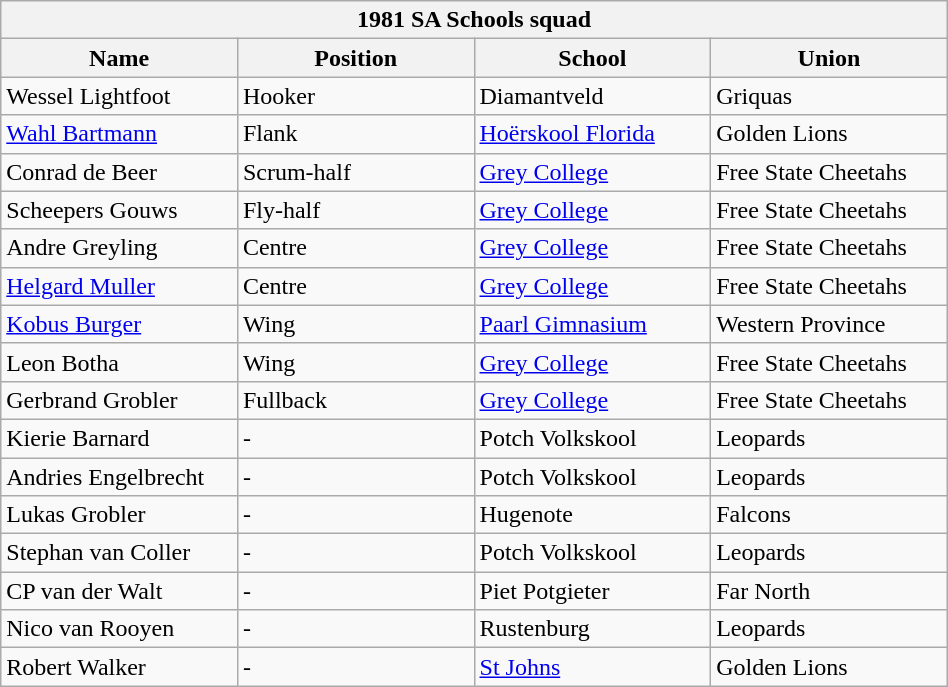<table class="wikitable" style="text-align:left; width:50%">
<tr>
<th colspan="100%">1981 SA Schools squad</th>
</tr>
<tr>
<th style="width:25%;">Name</th>
<th style="width:25%;">Position</th>
<th style="width:25%;">School</th>
<th style="width:25%;">Union</th>
</tr>
<tr>
<td>Wessel Lightfoot</td>
<td>Hooker</td>
<td>Diamantveld</td>
<td>Griquas</td>
</tr>
<tr>
<td><a href='#'>Wahl Bartmann</a></td>
<td>Flank</td>
<td><a href='#'>Hoërskool Florida</a></td>
<td>Golden Lions</td>
</tr>
<tr>
<td>Conrad de Beer</td>
<td>Scrum-half</td>
<td><a href='#'>Grey College</a></td>
<td>Free State Cheetahs</td>
</tr>
<tr>
<td>Scheepers Gouws</td>
<td>Fly-half</td>
<td><a href='#'>Grey College</a></td>
<td>Free State Cheetahs</td>
</tr>
<tr>
<td>Andre Greyling</td>
<td>Centre</td>
<td><a href='#'>Grey College</a></td>
<td>Free State Cheetahs</td>
</tr>
<tr>
<td><a href='#'>Helgard Muller</a></td>
<td>Centre</td>
<td><a href='#'>Grey College</a></td>
<td>Free State Cheetahs</td>
</tr>
<tr>
<td><a href='#'>Kobus Burger</a></td>
<td>Wing</td>
<td><a href='#'>Paarl Gimnasium</a></td>
<td>Western Province</td>
</tr>
<tr>
<td>Leon Botha</td>
<td>Wing</td>
<td><a href='#'>Grey College</a></td>
<td>Free State Cheetahs</td>
</tr>
<tr>
<td>Gerbrand Grobler</td>
<td>Fullback</td>
<td><a href='#'>Grey College</a></td>
<td>Free State Cheetahs</td>
</tr>
<tr>
<td>Kierie Barnard</td>
<td>-</td>
<td>Potch Volkskool</td>
<td>Leopards</td>
</tr>
<tr>
<td>Andries Engelbrecht</td>
<td>-</td>
<td>Potch Volkskool</td>
<td>Leopards</td>
</tr>
<tr>
<td>Lukas Grobler</td>
<td>-</td>
<td>Hugenote</td>
<td>Falcons</td>
</tr>
<tr>
<td>Stephan van Coller</td>
<td>-</td>
<td>Potch Volkskool</td>
<td>Leopards</td>
</tr>
<tr>
<td>CP van der Walt</td>
<td>-</td>
<td>Piet Potgieter</td>
<td>Far North</td>
</tr>
<tr>
<td>Nico van Rooyen</td>
<td>-</td>
<td>Rustenburg</td>
<td>Leopards</td>
</tr>
<tr>
<td>Robert Walker</td>
<td>-</td>
<td><a href='#'>St Johns</a></td>
<td>Golden Lions</td>
</tr>
</table>
